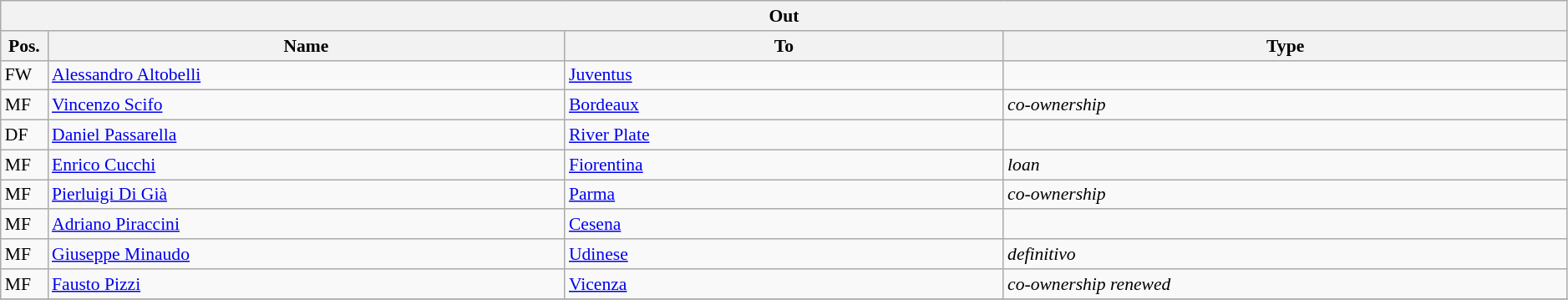<table class="wikitable" style="font-size:90%;width:99%;">
<tr>
<th colspan="4">Out</th>
</tr>
<tr>
<th width=3%>Pos.</th>
<th width=33%>Name</th>
<th width=28%>To</th>
<th width=36%>Type</th>
</tr>
<tr>
<td>FW</td>
<td><a href='#'>Alessandro Altobelli</a></td>
<td><a href='#'>Juventus</a></td>
<td></td>
</tr>
<tr>
<td>MF</td>
<td><a href='#'>Vincenzo Scifo</a></td>
<td><a href='#'>Bordeaux</a></td>
<td><em>co-ownership</em></td>
</tr>
<tr>
<td>DF</td>
<td><a href='#'>Daniel Passarella</a></td>
<td><a href='#'>River Plate</a></td>
<td></td>
</tr>
<tr>
<td>MF</td>
<td><a href='#'>Enrico Cucchi</a></td>
<td><a href='#'>Fiorentina</a></td>
<td><em>loan</em></td>
</tr>
<tr>
<td>MF</td>
<td><a href='#'>Pierluigi Di Già</a></td>
<td><a href='#'>Parma</a></td>
<td><em>co-ownership</em></td>
</tr>
<tr>
<td>MF</td>
<td><a href='#'>Adriano Piraccini</a></td>
<td><a href='#'>Cesena</a></td>
<td></td>
</tr>
<tr>
<td>MF</td>
<td><a href='#'>Giuseppe Minaudo</a></td>
<td><a href='#'>Udinese</a></td>
<td><em>definitivo</em></td>
</tr>
<tr>
<td>MF</td>
<td><a href='#'>Fausto Pizzi</a></td>
<td><a href='#'>Vicenza</a></td>
<td><em>co-ownership renewed</em></td>
</tr>
<tr>
</tr>
</table>
